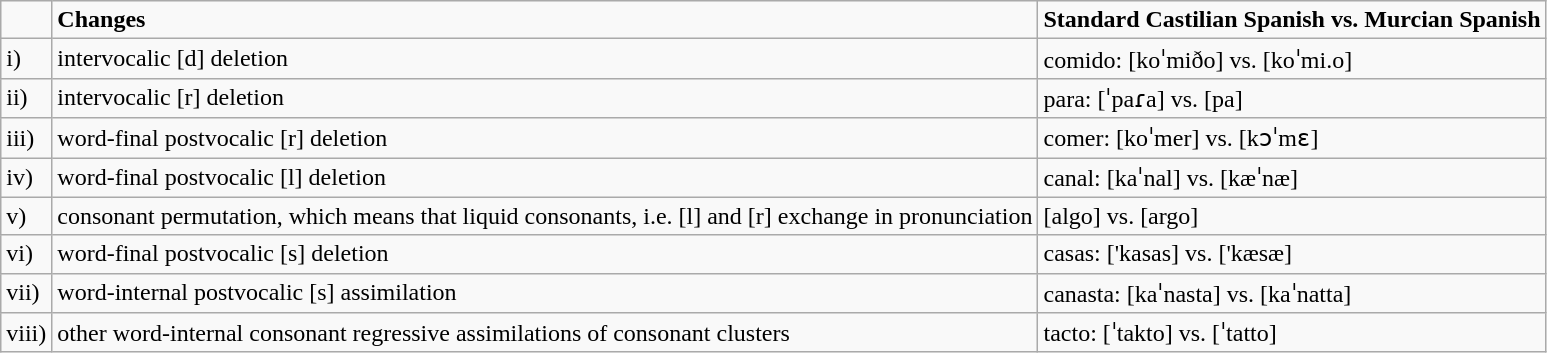<table class="wikitable">
<tr>
<td></td>
<td><strong>Changes</strong></td>
<td><strong>Standard Castilian Spanish vs. Murcian Spanish</strong></td>
</tr>
<tr>
<td>i)</td>
<td>intervocalic [d] deletion</td>
<td>comido: [koˈmiðo] vs. [koˈmi.o]</td>
</tr>
<tr>
<td>ii)</td>
<td>intervocalic [r] deletion</td>
<td>para: [ˈpaɾa] vs. [pa]</td>
</tr>
<tr>
<td>iii)</td>
<td>word-final postvocalic [r] deletion</td>
<td>comer: [koˈmer] vs. [kɔˈmɛ]</td>
</tr>
<tr>
<td>iv)</td>
<td>word-final postvocalic [l] deletion</td>
<td>canal: [kaˈnal] vs. [kæˈnæ]</td>
</tr>
<tr>
<td>v)</td>
<td>consonant permutation, which means that liquid consonants, i.e. [l] and [r] exchange in pronunciation</td>
<td>[algo] vs. [argo]</td>
</tr>
<tr>
<td>vi)</td>
<td>word-final postvocalic [s] deletion</td>
<td>casas: ['kasas] vs. ['kæsæ]</td>
</tr>
<tr>
<td>vii)</td>
<td>word-internal postvocalic [s] assimilation</td>
<td>canasta: [kaˈnasta] vs. [kaˈnatta]</td>
</tr>
<tr>
<td>viii)</td>
<td>other word-internal consonant regressive assimilations of consonant clusters</td>
<td>tacto: [ˈtakto] vs. [ˈtatto]</td>
</tr>
</table>
